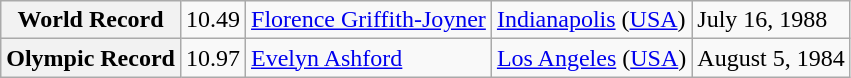<table class="wikitable">
<tr>
<th>World Record</th>
<td>10.49</td>
<td> <a href='#'>Florence Griffith-Joyner</a></td>
<td><a href='#'>Indianapolis</a> (<a href='#'>USA</a>)</td>
<td>July 16, 1988</td>
</tr>
<tr>
<th>Olympic Record</th>
<td>10.97</td>
<td> <a href='#'>Evelyn Ashford</a></td>
<td><a href='#'>Los Angeles</a> (<a href='#'>USA</a>)</td>
<td>August 5, 1984</td>
</tr>
</table>
